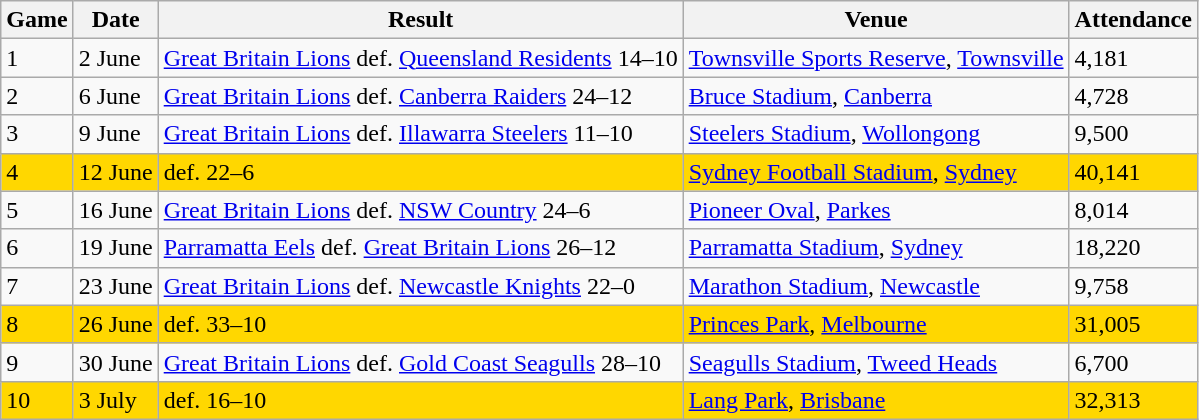<table class="wikitable">
<tr>
<th>Game</th>
<th>Date</th>
<th>Result</th>
<th>Venue</th>
<th>Attendance</th>
</tr>
<tr>
<td>1</td>
<td>2 June</td>
<td> <a href='#'>Great Britain Lions</a> def.  <a href='#'>Queensland Residents</a> 14–10</td>
<td><a href='#'>Townsville Sports Reserve</a>, <a href='#'>Townsville</a></td>
<td>4,181</td>
</tr>
<tr>
<td>2</td>
<td>6 June</td>
<td> <a href='#'>Great Britain Lions</a> def.  <a href='#'>Canberra Raiders</a> 24–12</td>
<td><a href='#'>Bruce Stadium</a>, <a href='#'>Canberra</a></td>
<td>4,728</td>
</tr>
<tr>
<td>3</td>
<td>9 June</td>
<td> <a href='#'>Great Britain Lions</a> def.  <a href='#'>Illawarra Steelers</a> 11–10</td>
<td><a href='#'>Steelers Stadium</a>, <a href='#'>Wollongong</a></td>
<td>9,500</td>
</tr>
<tr bgcolor=Gold>
<td>4</td>
<td>12 June</td>
<td> def.  22–6</td>
<td><a href='#'>Sydney Football Stadium</a>, <a href='#'>Sydney</a></td>
<td>40,141</td>
</tr>
<tr>
<td>5</td>
<td>16 June</td>
<td> <a href='#'>Great Britain Lions</a> def.  <a href='#'>NSW Country</a> 24–6</td>
<td><a href='#'>Pioneer Oval</a>, <a href='#'>Parkes</a></td>
<td>8,014</td>
</tr>
<tr>
<td>6</td>
<td>19 June</td>
<td> <a href='#'>Parramatta Eels</a> def.  <a href='#'>Great Britain Lions</a> 26–12</td>
<td><a href='#'>Parramatta Stadium</a>, <a href='#'>Sydney</a></td>
<td>18,220</td>
</tr>
<tr>
<td>7</td>
<td>23 June</td>
<td> <a href='#'>Great Britain Lions</a> def.  <a href='#'>Newcastle Knights</a> 22–0</td>
<td><a href='#'>Marathon Stadium</a>, <a href='#'>Newcastle</a></td>
<td>9,758</td>
</tr>
<tr bgcolor=Gold>
<td>8</td>
<td>26 June</td>
<td> def.  33–10</td>
<td><a href='#'>Princes Park</a>, <a href='#'>Melbourne</a></td>
<td>31,005</td>
</tr>
<tr>
<td>9</td>
<td>30 June</td>
<td> <a href='#'>Great Britain Lions</a> def.  <a href='#'>Gold Coast Seagulls</a> 28–10</td>
<td><a href='#'>Seagulls Stadium</a>, <a href='#'>Tweed Heads</a></td>
<td>6,700</td>
</tr>
<tr bgcolor=Gold>
<td>10</td>
<td>3 July</td>
<td> def.  16–10</td>
<td><a href='#'>Lang Park</a>, <a href='#'>Brisbane</a></td>
<td>32,313</td>
</tr>
</table>
